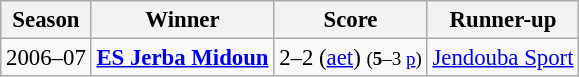<table class="wikitable" style="text-align: center; font-size:95%">
<tr>
<th>Season</th>
<th>Winner</th>
<th>Score</th>
<th>Runner-up</th>
</tr>
<tr>
<td>2006–07</td>
<td><strong><a href='#'>ES Jerba Midoun</a></strong></td>
<td>2–2 (<a href='#'>aet</a>) <small>(<strong>5</strong>–3 <a href='#'>p</a>)</small></td>
<td><a href='#'>Jendouba Sport</a></td>
</tr>
</table>
